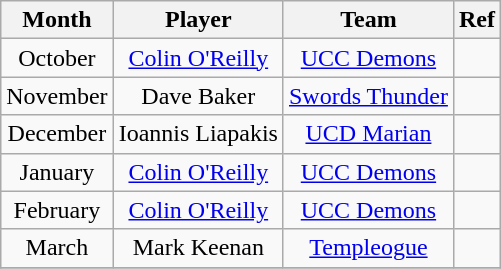<table class="wikitable" style="text-align:center">
<tr>
<th>Month</th>
<th>Player</th>
<th>Team</th>
<th>Ref</th>
</tr>
<tr>
<td>October</td>
<td><a href='#'>Colin O'Reilly</a></td>
<td><a href='#'>UCC Demons</a></td>
<td></td>
</tr>
<tr>
<td>November</td>
<td>Dave Baker</td>
<td><a href='#'>Swords Thunder</a></td>
<td></td>
</tr>
<tr>
<td>December</td>
<td>Ioannis Liapakis</td>
<td><a href='#'>UCD Marian</a></td>
<td></td>
</tr>
<tr>
<td>January</td>
<td><a href='#'>Colin O'Reilly</a></td>
<td><a href='#'>UCC Demons</a></td>
<td></td>
</tr>
<tr>
<td>February</td>
<td><a href='#'>Colin O'Reilly</a></td>
<td><a href='#'>UCC Demons</a></td>
<td></td>
</tr>
<tr>
<td>March</td>
<td>Mark Keenan</td>
<td><a href='#'>Templeogue</a></td>
<td></td>
</tr>
<tr>
</tr>
</table>
